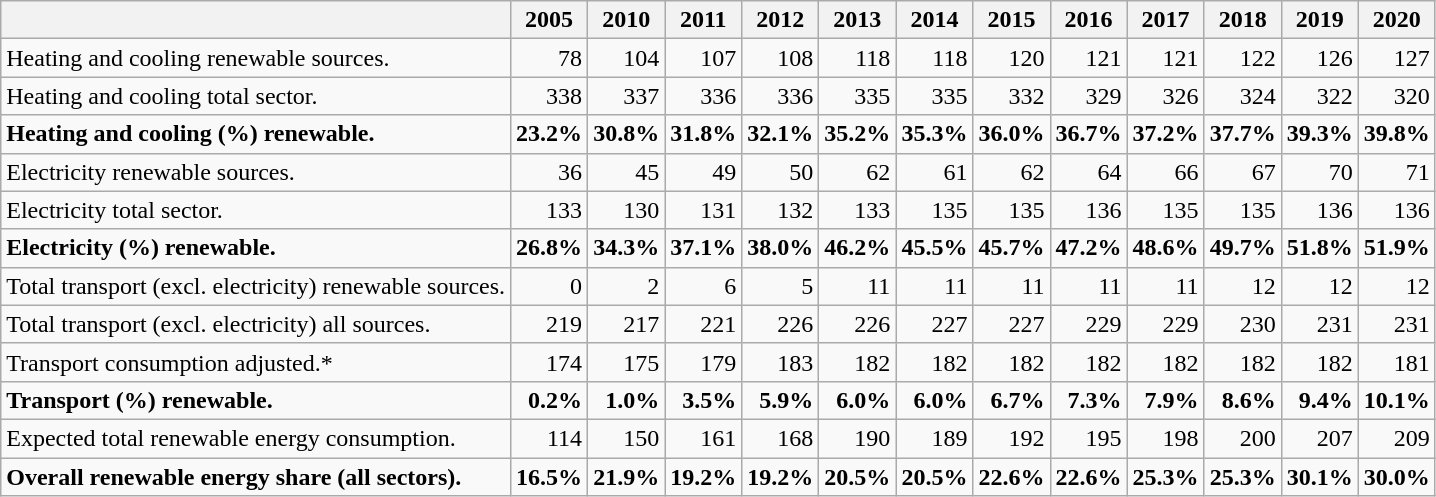<table style="text-align: right" class="wikitable">
<tr>
<th></th>
<th>2005</th>
<th>2010</th>
<th>2011</th>
<th>2012</th>
<th>2013</th>
<th>2014</th>
<th>2015</th>
<th>2016</th>
<th>2017</th>
<th>2018</th>
<th>2019</th>
<th>2020</th>
</tr>
<tr>
<td align="left">Heating and cooling renewable sources.</td>
<td>78</td>
<td>104</td>
<td>107</td>
<td>108</td>
<td>118</td>
<td>118</td>
<td>120</td>
<td>121</td>
<td>121</td>
<td>122</td>
<td>126</td>
<td>127</td>
</tr>
<tr>
<td align="left">Heating and cooling total sector.</td>
<td>338</td>
<td>337</td>
<td>336</td>
<td>336</td>
<td>335</td>
<td>335</td>
<td>332</td>
<td>329</td>
<td>326</td>
<td>324</td>
<td>322</td>
<td>320</td>
</tr>
<tr>
<td align="left"><strong>Heating and cooling (%) renewable.</strong></td>
<td><strong>23.2%</strong></td>
<td><strong>30.8%</strong></td>
<td><strong>31.8%</strong></td>
<td><strong>32.1%</strong></td>
<td><strong>35.2%</strong></td>
<td><strong>35.3%</strong></td>
<td><strong>36.0%</strong></td>
<td><strong>36.7%</strong></td>
<td><strong>37.2%</strong></td>
<td><strong>37.7%</strong></td>
<td><strong>39.3%</strong></td>
<td><strong>39.8%</strong></td>
</tr>
<tr>
<td align="left">Electricity renewable  sources.</td>
<td>36</td>
<td>45</td>
<td>49</td>
<td>50</td>
<td>62</td>
<td>61</td>
<td>62</td>
<td>64</td>
<td>66</td>
<td>67</td>
<td>70</td>
<td>71</td>
</tr>
<tr>
<td align="left">Electricity total sector.</td>
<td>133</td>
<td>130</td>
<td>131</td>
<td>132</td>
<td>133</td>
<td>135</td>
<td>135</td>
<td>136</td>
<td>135</td>
<td>135</td>
<td>136</td>
<td>136</td>
</tr>
<tr>
<td align="left"><strong>Electricity (%) renewable.</strong></td>
<td><strong>26.8%</strong></td>
<td><strong>34.3%</strong></td>
<td><strong>37.1%</strong></td>
<td><strong>38.0%</strong></td>
<td><strong>46.2%</strong></td>
<td><strong>45.5%</strong></td>
<td><strong>45.7%</strong></td>
<td><strong>47.2%</strong></td>
<td><strong>48.6%</strong></td>
<td><strong>49.7%</strong></td>
<td><strong>51.8%</strong></td>
<td><strong>51.9%</strong></td>
</tr>
<tr>
<td align="left">Total transport (excl. electricity) renewable sources.</td>
<td>0</td>
<td>2</td>
<td>6</td>
<td>5</td>
<td>11</td>
<td>11</td>
<td>11</td>
<td>11</td>
<td>11</td>
<td>12</td>
<td>12</td>
<td>12</td>
</tr>
<tr>
<td align="left">Total transport (excl. electricity) all sources.</td>
<td>219</td>
<td>217</td>
<td>221</td>
<td>226</td>
<td>226</td>
<td>227</td>
<td>227</td>
<td>229</td>
<td>229</td>
<td>230</td>
<td>231</td>
<td>231</td>
</tr>
<tr>
<td align="left">Transport consumption adjusted.*</td>
<td>174</td>
<td>175</td>
<td>179</td>
<td>183</td>
<td>182</td>
<td>182</td>
<td>182</td>
<td>182</td>
<td>182</td>
<td>182</td>
<td>182</td>
<td>181</td>
</tr>
<tr>
<td align="left"><strong>Transport (%) renewable.</strong></td>
<td><strong>0.2%</strong></td>
<td><strong>1.0%</strong></td>
<td><strong>3.5%</strong></td>
<td><strong>5.9%</strong></td>
<td><strong>6.0%</strong></td>
<td><strong>6.0%</strong></td>
<td><strong>6.7%</strong></td>
<td><strong>7.3%</strong></td>
<td><strong>7.9%</strong></td>
<td><strong>8.6%</strong></td>
<td><strong>9.4%</strong></td>
<td><strong>10.1%</strong></td>
</tr>
<tr>
<td align="left">Expected total renewable energy consumption.</td>
<td>114</td>
<td>150</td>
<td>161</td>
<td>168</td>
<td>190</td>
<td>189</td>
<td>192</td>
<td>195</td>
<td>198</td>
<td>200</td>
<td>207</td>
<td>209</td>
</tr>
<tr>
<td align="left"><strong>Overall renewable energy share (all sectors).</strong></td>
<td><strong>16.5%</strong></td>
<td><strong>21.9%</strong></td>
<td><strong>19.2%</strong></td>
<td><strong>19.2%</strong></td>
<td><strong>20.5%</strong></td>
<td><strong>20.5%</strong></td>
<td><strong>22.6%</strong></td>
<td><strong>22.6%</strong></td>
<td><strong>25.3%</strong></td>
<td><strong>25.3%</strong></td>
<td><strong>30.1%</strong></td>
<td><strong>30.0%</strong></td>
</tr>
</table>
